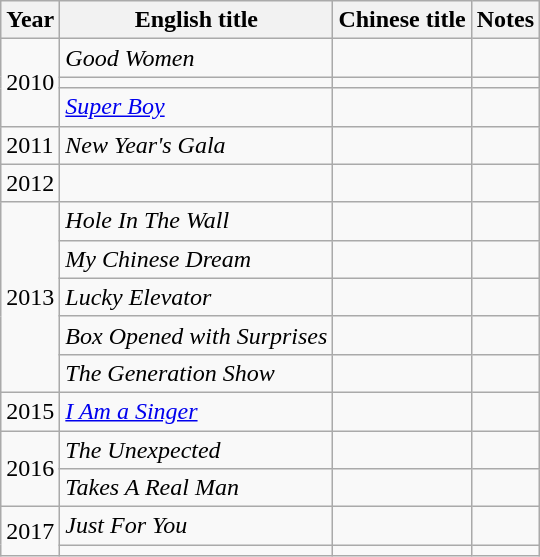<table class="wikitable">
<tr>
<th>Year</th>
<th>English title</th>
<th>Chinese title</th>
<th>Notes</th>
</tr>
<tr>
<td rowspan=3>2010</td>
<td><em>Good Women</em></td>
<td></td>
<td></td>
</tr>
<tr>
<td></td>
<td></td>
<td></td>
</tr>
<tr>
<td><em><a href='#'>Super Boy</a></em></td>
<td></td>
<td></td>
</tr>
<tr>
<td>2011</td>
<td><em>New Year's Gala</em></td>
<td></td>
<td></td>
</tr>
<tr>
<td>2012</td>
<td></td>
<td></td>
<td></td>
</tr>
<tr>
<td rowspan=5>2013</td>
<td><em>Hole In The Wall</em></td>
<td></td>
<td></td>
</tr>
<tr>
<td><em>My Chinese Dream</em></td>
<td></td>
<td></td>
</tr>
<tr>
<td><em>Lucky Elevator</em></td>
<td></td>
<td></td>
</tr>
<tr>
<td><em>Box Opened with Surprises</em></td>
<td></td>
<td></td>
</tr>
<tr>
<td><em>The Generation Show</em></td>
<td></td>
<td></td>
</tr>
<tr>
<td>2015</td>
<td><em><a href='#'>I Am a Singer</a></em></td>
<td></td>
<td></td>
</tr>
<tr>
<td rowspan=2>2016</td>
<td><em>The Unexpected</em></td>
<td></td>
<td></td>
</tr>
<tr>
<td><em>Takes A Real Man</em></td>
<td></td>
<td></td>
</tr>
<tr>
<td rowspan=2>2017</td>
<td><em>Just For You</em></td>
<td></td>
<td></td>
</tr>
<tr>
<td></td>
<td></td>
<td></td>
</tr>
</table>
